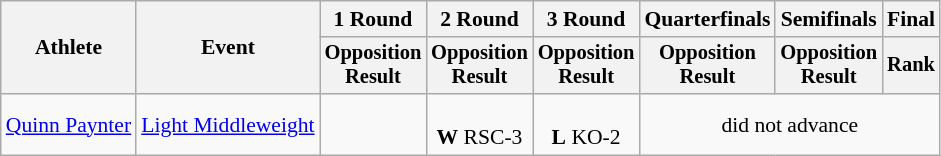<table class="wikitable" style="font-size:90%">
<tr>
<th rowspan="2">Athlete</th>
<th rowspan="2">Event</th>
<th>1 Round</th>
<th>2 Round</th>
<th>3 Round</th>
<th>Quarterfinals</th>
<th>Semifinals</th>
<th colspan=2>Final</th>
</tr>
<tr style="font-size:95%">
<th>Opposition<br>Result</th>
<th>Opposition<br>Result</th>
<th>Opposition<br>Result</th>
<th>Opposition<br>Result</th>
<th>Opposition<br>Result</th>
<th>Rank</th>
</tr>
<tr align=center>
<td align=left><a href='#'>Quinn Paynter</a></td>
<td align=left><a href='#'>Light Middleweight</a></td>
<td></td>
<td><br><strong>W</strong> RSC-3</td>
<td><br><strong>L</strong> KO-2</td>
<td colspan=5>did not advance</td>
</tr>
</table>
